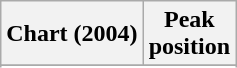<table class="wikitable plainrowheaders sortable" style="text-align:center;">
<tr>
<th scope="col">Chart (2004)</th>
<th scope="col">Peak<br>position</th>
</tr>
<tr>
</tr>
<tr>
</tr>
</table>
